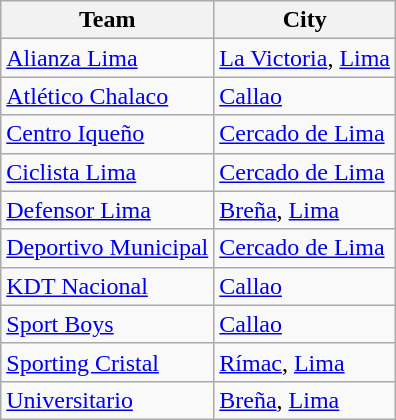<table class="wikitable sortable">
<tr>
<th>Team</th>
<th>City</th>
</tr>
<tr>
<td><a href='#'>Alianza Lima</a></td>
<td><a href='#'>La Victoria</a>, <a href='#'>Lima</a></td>
</tr>
<tr>
<td><a href='#'>Atlético Chalaco</a></td>
<td><a href='#'>Callao</a></td>
</tr>
<tr>
<td><a href='#'>Centro Iqueño</a></td>
<td><a href='#'>Cercado de Lima</a></td>
</tr>
<tr>
<td><a href='#'>Ciclista Lima</a></td>
<td><a href='#'>Cercado de Lima</a></td>
</tr>
<tr>
<td><a href='#'>Defensor Lima</a></td>
<td><a href='#'>Breña</a>, <a href='#'>Lima</a></td>
</tr>
<tr>
<td><a href='#'>Deportivo Municipal</a></td>
<td><a href='#'>Cercado de Lima</a></td>
</tr>
<tr>
<td><a href='#'>KDT Nacional</a></td>
<td><a href='#'>Callao</a></td>
</tr>
<tr>
<td><a href='#'>Sport Boys</a></td>
<td><a href='#'>Callao</a></td>
</tr>
<tr>
<td><a href='#'>Sporting Cristal</a></td>
<td><a href='#'>Rímac</a>, <a href='#'>Lima</a></td>
</tr>
<tr>
<td><a href='#'>Universitario</a></td>
<td><a href='#'>Breña</a>, <a href='#'>Lima</a></td>
</tr>
</table>
